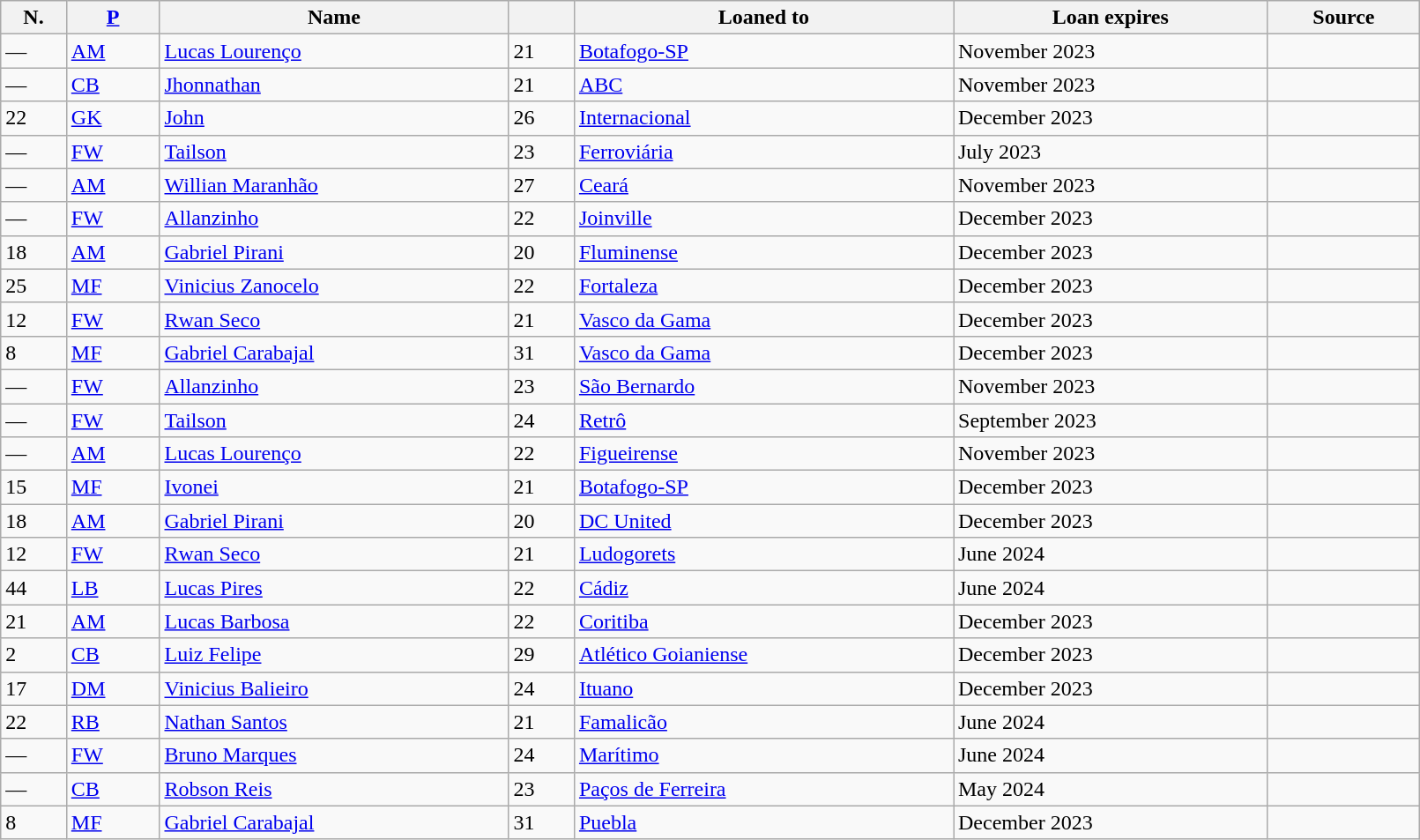<table class="wikitable sortable" style="width:85%; text-align:center; text-align:left;">
<tr>
<th>N.</th>
<th><a href='#'>P</a></th>
<th>Name</th>
<th></th>
<th>Loaned to</th>
<th>Loan expires</th>
<th>Source</th>
</tr>
<tr>
<td>—</td>
<td><a href='#'>AM</a></td>
<td style="text-align:left;"> <a href='#'>Lucas Lourenço</a></td>
<td>21</td>
<td style="text-align:left;"><a href='#'>Botafogo-SP</a></td>
<td>November 2023</td>
<td></td>
</tr>
<tr>
<td>—</td>
<td><a href='#'>CB</a></td>
<td style="text-align:left;"> <a href='#'>Jhonnathan</a></td>
<td>21</td>
<td style="text-align:left;"><a href='#'>ABC</a></td>
<td>November 2023</td>
<td></td>
</tr>
<tr>
<td>22</td>
<td><a href='#'>GK</a></td>
<td style="text-align:left;"> <a href='#'>John</a></td>
<td>26</td>
<td style="text-align:left;"><a href='#'>Internacional</a></td>
<td>December 2023</td>
<td></td>
</tr>
<tr>
<td>—</td>
<td><a href='#'>FW</a></td>
<td style="text-align:left;"> <a href='#'>Tailson</a></td>
<td>23</td>
<td style="text-align:left;"><a href='#'>Ferroviária</a></td>
<td>July 2023</td>
<td></td>
</tr>
<tr>
<td>—</td>
<td><a href='#'>AM</a></td>
<td style="text-align:left;"> <a href='#'>Willian Maranhão</a></td>
<td>27</td>
<td style="text-align:left;"><a href='#'>Ceará</a></td>
<td>November 2023</td>
<td></td>
</tr>
<tr>
<td>—</td>
<td><a href='#'>FW</a></td>
<td style="text-align:left;"> <a href='#'>Allanzinho</a></td>
<td>22</td>
<td style="text-align:left;"><a href='#'>Joinville</a></td>
<td>December 2023</td>
<td></td>
</tr>
<tr>
<td>18</td>
<td><a href='#'>AM</a></td>
<td style="text-align:left;"> <a href='#'>Gabriel Pirani</a></td>
<td>20</td>
<td style="text-align:left;"><a href='#'>Fluminense</a></td>
<td>December 2023</td>
<td></td>
</tr>
<tr>
<td>25</td>
<td><a href='#'>MF</a></td>
<td style="text-align:left;"> <a href='#'>Vinicius Zanocelo</a></td>
<td>22</td>
<td style="text-align:left;"><a href='#'>Fortaleza</a></td>
<td>December 2023</td>
<td></td>
</tr>
<tr>
<td>12</td>
<td><a href='#'>FW</a></td>
<td style="text-align:left;"> <a href='#'>Rwan Seco</a></td>
<td>21</td>
<td style="text-align:left;"><a href='#'>Vasco da Gama</a></td>
<td>December 2023</td>
<td></td>
</tr>
<tr>
<td>8</td>
<td><a href='#'>MF</a></td>
<td style="text-align:left;"> <a href='#'>Gabriel Carabajal</a></td>
<td>31</td>
<td style="text-align:left;"><a href='#'>Vasco da Gama</a></td>
<td>December 2023</td>
<td></td>
</tr>
<tr>
<td>—</td>
<td><a href='#'>FW</a></td>
<td style="text-align:left;"> <a href='#'>Allanzinho</a></td>
<td>23</td>
<td style="text-align:left;"><a href='#'>São Bernardo</a></td>
<td>November 2023</td>
<td></td>
</tr>
<tr>
<td>—</td>
<td><a href='#'>FW</a></td>
<td style="text-align:left;"> <a href='#'>Tailson</a></td>
<td>24</td>
<td style="text-align:left;"><a href='#'>Retrô</a></td>
<td>September 2023</td>
<td></td>
</tr>
<tr>
<td>—</td>
<td><a href='#'>AM</a></td>
<td style="text-align:left;"> <a href='#'>Lucas Lourenço</a></td>
<td>22</td>
<td style="text-align:left;"><a href='#'>Figueirense</a></td>
<td>November 2023</td>
<td></td>
</tr>
<tr>
<td>15</td>
<td><a href='#'>MF</a></td>
<td style="text-align:left;"> <a href='#'>Ivonei</a></td>
<td>21</td>
<td style="text-align:left;"><a href='#'>Botafogo-SP</a></td>
<td>December 2023</td>
<td></td>
</tr>
<tr>
<td>18</td>
<td><a href='#'>AM</a></td>
<td style="text-align:left;"> <a href='#'>Gabriel Pirani</a></td>
<td>20</td>
<td style="text-align:left;"><a href='#'>DC United</a> </td>
<td>December 2023</td>
<td></td>
</tr>
<tr>
<td>12</td>
<td><a href='#'>FW</a></td>
<td style="text-align:left;"> <a href='#'>Rwan Seco</a></td>
<td>21</td>
<td style="text-align:left;"><a href='#'>Ludogorets</a> </td>
<td>June 2024</td>
<td></td>
</tr>
<tr>
<td>44</td>
<td><a href='#'>LB</a></td>
<td style="text-align:left;"> <a href='#'>Lucas Pires</a></td>
<td>22</td>
<td style="text-align:left;"><a href='#'>Cádiz</a> </td>
<td>June 2024</td>
<td></td>
</tr>
<tr>
<td>21</td>
<td><a href='#'>AM</a></td>
<td style="text-align:left;"> <a href='#'>Lucas Barbosa</a></td>
<td>22</td>
<td style="text-align:left;"><a href='#'>Coritiba</a></td>
<td>December 2023</td>
<td></td>
</tr>
<tr>
<td>2</td>
<td><a href='#'>CB</a></td>
<td style="text-align:left;"> <a href='#'>Luiz Felipe</a></td>
<td>29</td>
<td style="text-align:left;"><a href='#'>Atlético Goianiense</a></td>
<td>December 2023</td>
<td></td>
</tr>
<tr>
<td>17</td>
<td><a href='#'>DM</a></td>
<td style="text-align:left;"> <a href='#'>Vinicius Balieiro</a></td>
<td>24</td>
<td style="text-align:left;"><a href='#'>Ituano</a></td>
<td>December 2023</td>
<td></td>
</tr>
<tr>
<td>22</td>
<td><a href='#'>RB</a></td>
<td style="text-align:left;"> <a href='#'>Nathan Santos</a></td>
<td>21</td>
<td style="text-align:left;"><a href='#'>Famalicão</a> </td>
<td>June 2024</td>
<td></td>
</tr>
<tr>
<td>—</td>
<td><a href='#'>FW</a></td>
<td style="text-align:left;"> <a href='#'>Bruno Marques</a></td>
<td>24</td>
<td style="text-align:left;"><a href='#'>Marítimo</a> </td>
<td>June 2024</td>
<td></td>
</tr>
<tr>
<td>—</td>
<td><a href='#'>CB</a></td>
<td style="text-align:left;"> <a href='#'>Robson Reis</a></td>
<td>23</td>
<td style="text-align:left;"><a href='#'>Paços de Ferreira</a> </td>
<td>May 2024</td>
<td></td>
</tr>
<tr>
<td>8</td>
<td><a href='#'>MF</a></td>
<td style="text-align:left;"> <a href='#'>Gabriel Carabajal</a></td>
<td>31</td>
<td style="text-align:left;"><a href='#'>Puebla</a> </td>
<td>December 2023</td>
<td></td>
</tr>
</table>
